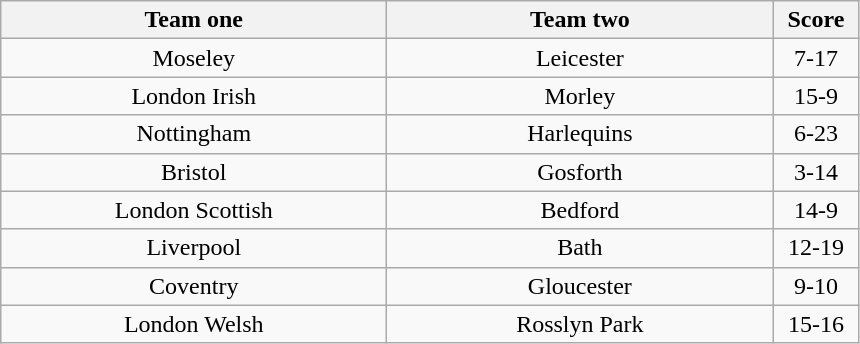<table class="wikitable" style="text-align: center">
<tr>
<th width=250>Team one</th>
<th width=250>Team two</th>
<th width=50>Score</th>
</tr>
<tr>
<td>Moseley</td>
<td>Leicester</td>
<td>7-17</td>
</tr>
<tr>
<td>London Irish</td>
<td>Morley</td>
<td>15-9</td>
</tr>
<tr>
<td>Nottingham</td>
<td>Harlequins</td>
<td>6-23</td>
</tr>
<tr>
<td>Bristol</td>
<td>Gosforth</td>
<td>3-14</td>
</tr>
<tr>
<td>London Scottish</td>
<td>Bedford</td>
<td>14-9</td>
</tr>
<tr>
<td>Liverpool</td>
<td>Bath</td>
<td>12-19</td>
</tr>
<tr>
<td>Coventry</td>
<td>Gloucester</td>
<td>9-10</td>
</tr>
<tr>
<td>London Welsh</td>
<td>Rosslyn Park</td>
<td>15-16</td>
</tr>
</table>
